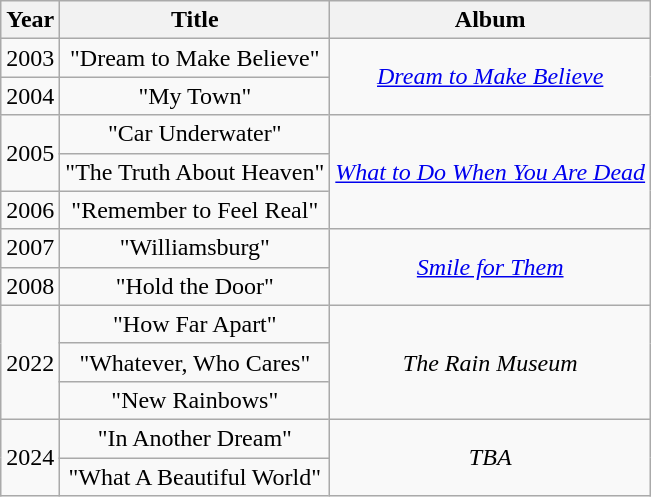<table class="wikitable plainrowheaders" style="text-align:center;">
<tr>
<th>Year</th>
<th>Title</th>
<th>Album</th>
</tr>
<tr>
<td>2003</td>
<td>"Dream to Make Believe"</td>
<td rowspan="2"><em><a href='#'>Dream to Make Believe</a></em></td>
</tr>
<tr>
<td>2004</td>
<td>"My Town"</td>
</tr>
<tr>
<td rowspan="2">2005</td>
<td>"Car Underwater"</td>
<td rowspan="3"><em><a href='#'>What to Do When You Are Dead</a></em></td>
</tr>
<tr>
<td>"The Truth About Heaven"</td>
</tr>
<tr>
<td>2006</td>
<td>"Remember to Feel Real"</td>
</tr>
<tr>
<td>2007</td>
<td>"Williamsburg"</td>
<td rowspan="2"><em><a href='#'>Smile for Them</a></em></td>
</tr>
<tr>
<td>2008</td>
<td>"Hold the Door"</td>
</tr>
<tr>
<td rowspan="3">2022</td>
<td>"How Far Apart"</td>
<td rowspan="3"><em>The Rain Museum</em></td>
</tr>
<tr>
<td>"Whatever, Who Cares"</td>
</tr>
<tr>
<td>"New Rainbows"</td>
</tr>
<tr>
<td rowspan="2">2024</td>
<td>"In Another Dream"</td>
<td rowspan="2"><em>TBA</em></td>
</tr>
<tr>
<td>"What A Beautiful World"</td>
</tr>
</table>
